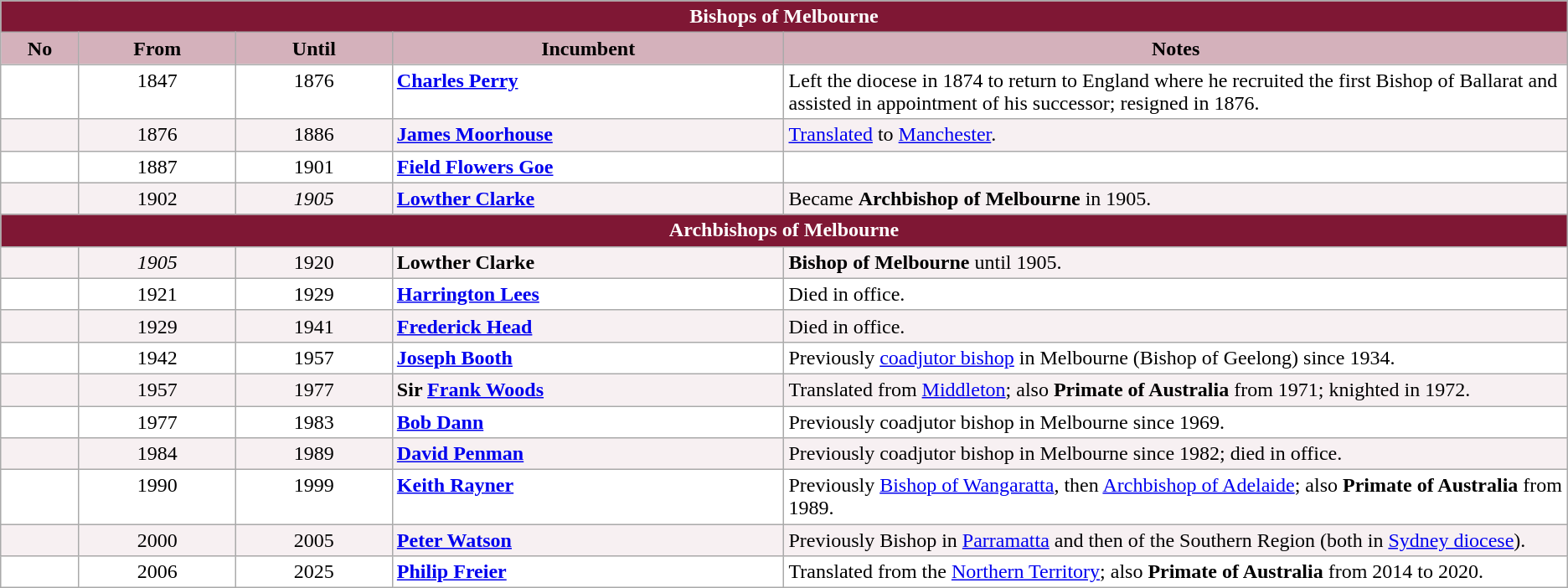<table class="wikitable">
<tr>
<th colspan="5" style="background:#7f1734; color:white;">Bishops of Melbourne</th>
</tr>
<tr>
<th style="background-color: #D4B1BB; width: 5%;">No</th>
<th style="background-color: #D4B1BB; width: 10%;">From</th>
<th style="background-color: #D4B1BB; width: 10%;">Until</th>
<th style="background-color: #D4B1BB; width: 25%;">Incumbent</th>
<th style="background-color: #D4B1BB; width: 50%;">Notes</th>
</tr>
<tr style="vertical-align:top; background:white;">
<td style="text-align: center;"></td>
<td style="text-align: center;">1847</td>
<td style="text-align: center;">1876</td>
<td><strong><a href='#'>Charles Perry</a></strong></td>
<td>Left the diocese in 1874 to return to England where he recruited the first Bishop of Ballarat and assisted in appointment of his successor; resigned in 1876.</td>
</tr>
<tr style="vertical-align:top; background:#F7F0F2;">
<td style="text-align: center;"></td>
<td style="text-align: center;">1876</td>
<td style="text-align: center;">1886</td>
<td><strong><a href='#'>James Moorhouse</a></strong></td>
<td><a href='#'>Translated</a> to <a href='#'>Manchester</a>.</td>
</tr>
<tr style="vertical-align:top; background:white;">
<td style="text-align: center;"></td>
<td style="text-align: center;">1887</td>
<td style="text-align: center;">1901</td>
<td><strong><a href='#'>Field Flowers Goe</a></strong></td>
<td></td>
</tr>
<tr style="vertical-align:top; background:#F7F0F2;">
<td style="text-align: center;"></td>
<td style="text-align: center;">1902</td>
<td style="text-align: center;"><em>1905</em></td>
<td><strong><a href='#'>Lowther Clarke</a></strong></td>
<td>Became <strong>Archbishop of Melbourne</strong> in 1905.</td>
</tr>
<tr>
<th colspan="5" style="background:#7f1734; color:white;">Archbishops of Melbourne</th>
</tr>
<tr style="vertical-align:top; background:#F7F0F2;">
<td style="text-align: center;"></td>
<td style="text-align: center;"><em>1905</em></td>
<td style="text-align: center;">1920</td>
<td><strong>Lowther Clarke</strong></td>
<td><strong>Bishop of Melbourne</strong> until 1905.</td>
</tr>
<tr style="vertical-align:top; background:white;">
<td style="text-align: center;"></td>
<td style="text-align: center;">1921</td>
<td style="text-align: center;">1929</td>
<td><strong><a href='#'>Harrington Lees</a></strong></td>
<td>Died in office.</td>
</tr>
<tr style="vertical-align:top; background:#F7F0F2;">
<td style="text-align: center;"></td>
<td style="text-align: center;">1929</td>
<td style="text-align: center;">1941</td>
<td><strong><a href='#'>Frederick Head</a></strong></td>
<td>Died in office.</td>
</tr>
<tr style="vertical-align:top; background:white;">
<td style="text-align: center;"></td>
<td style="text-align: center;">1942</td>
<td style="text-align: center;">1957</td>
<td><strong><a href='#'>Joseph Booth</a></strong></td>
<td>Previously <a href='#'>coadjutor bishop</a> in Melbourne (Bishop of Geelong) since 1934.</td>
</tr>
<tr style="vertical-align:top; background:#F7F0F2;">
<td style="text-align: center;"></td>
<td style="text-align: center;">1957</td>
<td style="text-align: center;">1977</td>
<td><strong>Sir <a href='#'>Frank Woods</a></strong></td>
<td>Translated from <a href='#'>Middleton</a>; also <strong>Primate of Australia</strong> from 1971; knighted in 1972.</td>
</tr>
<tr style="vertical-align:top; background:white;">
<td style="text-align: center;"></td>
<td style="text-align: center;">1977</td>
<td style="text-align: center;">1983</td>
<td><strong><a href='#'>Bob Dann</a></strong></td>
<td>Previously coadjutor bishop in Melbourne since 1969.</td>
</tr>
<tr style="vertical-align:top; background:#F7F0F2;">
<td style="text-align: center;"></td>
<td style="text-align: center;">1984</td>
<td style="text-align: center;">1989</td>
<td><strong><a href='#'>David Penman</a></strong></td>
<td>Previously coadjutor bishop in Melbourne since 1982; died in office.</td>
</tr>
<tr style="vertical-align:top; background:white;">
<td style="text-align: center;"></td>
<td style="text-align: center;">1990</td>
<td style="text-align: center;">1999</td>
<td><strong><a href='#'>Keith Rayner</a></strong></td>
<td>Previously <a href='#'>Bishop of Wangaratta</a>, then <a href='#'>Archbishop of Adelaide</a>; also <strong>Primate of Australia</strong> from 1989.</td>
</tr>
<tr style="vertical-align:top; background:#F7F0F2;">
<td style="text-align: center;"></td>
<td style="text-align: center;">2000</td>
<td style="text-align: center;">2005</td>
<td><strong><a href='#'>Peter Watson</a></strong></td>
<td>Previously Bishop in <a href='#'>Parramatta</a> and then of the Southern Region (both in <a href='#'>Sydney diocese</a>).</td>
</tr>
<tr style="vertical-align:top; background:white;">
<td style="text-align: center;"></td>
<td style="text-align: center;">2006</td>
<td style="text-align: center;">2025</td>
<td><strong><a href='#'>Philip Freier</a></strong></td>
<td>Translated from the <a href='#'>Northern Territory</a>; also <strong>Primate of Australia</strong> from 2014 to 2020.</td>
</tr>
</table>
